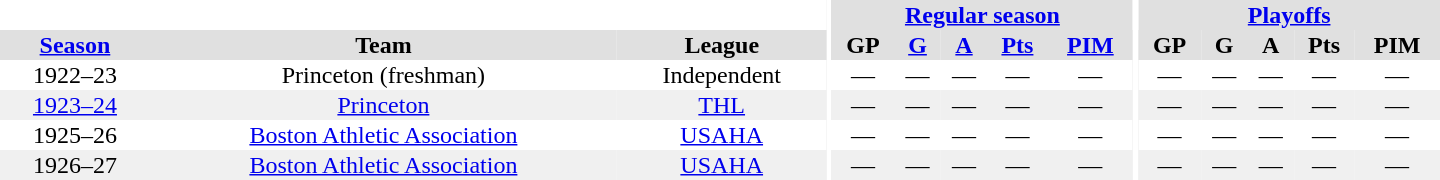<table border="0" cellpadding="1" cellspacing="0" style="text-align:center; width:60em">
<tr bgcolor="#e0e0e0">
<th colspan="3" bgcolor="#ffffff"></th>
<th rowspan="100" bgcolor="#ffffff"></th>
<th colspan="5"><a href='#'>Regular season</a></th>
<th rowspan="100" bgcolor="#ffffff"></th>
<th colspan="5"><a href='#'>Playoffs</a></th>
</tr>
<tr bgcolor="#e0e0e0">
<th><a href='#'>Season</a></th>
<th>Team</th>
<th>League</th>
<th>GP</th>
<th><a href='#'>G</a></th>
<th><a href='#'>A</a></th>
<th><a href='#'>Pts</a></th>
<th><a href='#'>PIM</a></th>
<th>GP</th>
<th>G</th>
<th>A</th>
<th>Pts</th>
<th>PIM</th>
</tr>
<tr>
<td>1922–23</td>
<td>Princeton (freshman)</td>
<td>Independent</td>
<td>—</td>
<td>—</td>
<td>—</td>
<td>—</td>
<td>—</td>
<td>—</td>
<td>—</td>
<td>—</td>
<td>—</td>
<td>—</td>
</tr>
<tr bgcolor="#f0f0f0">
<td><a href='#'>1923–24</a></td>
<td><a href='#'>Princeton</a></td>
<td><a href='#'>THL</a></td>
<td>—</td>
<td>—</td>
<td>—</td>
<td>—</td>
<td>—</td>
<td>—</td>
<td>—</td>
<td>—</td>
<td>—</td>
<td>—</td>
</tr>
<tr>
<td>1925–26</td>
<td><a href='#'>Boston Athletic Association</a></td>
<td><a href='#'>USAHA</a></td>
<td>—</td>
<td>—</td>
<td>—</td>
<td>—</td>
<td>—</td>
<td>—</td>
<td>—</td>
<td>—</td>
<td>—</td>
<td>—</td>
</tr>
<tr bgcolor="#f0f0f0">
<td>1926–27</td>
<td><a href='#'>Boston Athletic Association</a></td>
<td><a href='#'>USAHA</a></td>
<td>—</td>
<td>—</td>
<td>—</td>
<td>—</td>
<td>—</td>
<td>—</td>
<td>—</td>
<td>—</td>
<td>—</td>
<td>—</td>
</tr>
<tr>
</tr>
</table>
